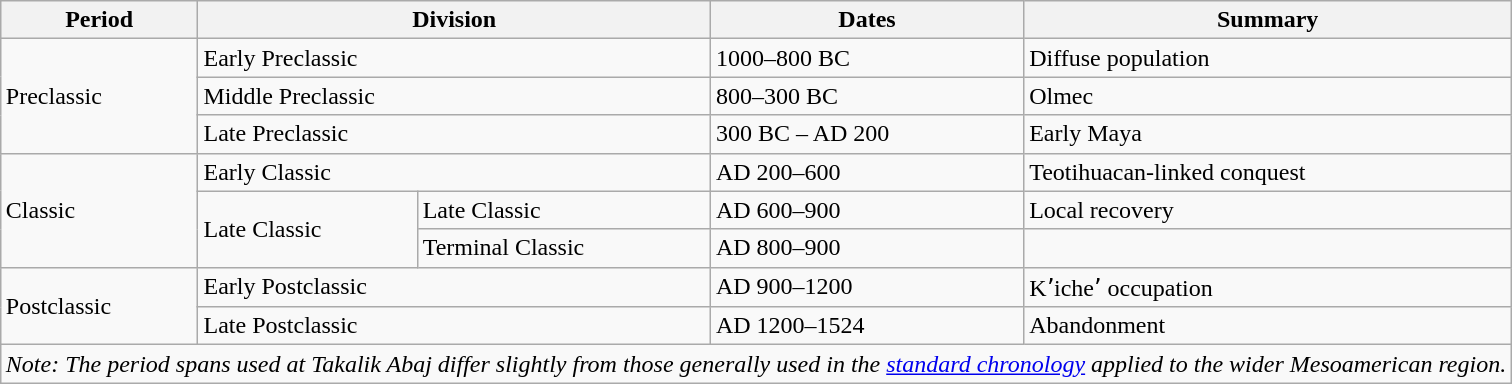<table align="center" | class="wikitable"  style="margin: 1em auto 1em auto">
<tr>
<th><strong>Period</strong></th>
<th colspan="2"><strong>Division</strong></th>
<th><strong>Dates</strong></th>
<th><strong>Summary</strong></th>
</tr>
<tr>
<td rowspan="3">Preclassic</td>
<td colspan="2">Early Preclassic</td>
<td>1000–800 BC</td>
<td>Diffuse population</td>
</tr>
<tr>
<td colspan="2">Middle Preclassic</td>
<td>800–300 BC</td>
<td>Olmec</td>
</tr>
<tr>
<td colspan="2">Late Preclassic</td>
<td>300 BC – AD 200</td>
<td>Early Maya</td>
</tr>
<tr>
<td rowspan="3">Classic</td>
<td colspan="2">Early Classic</td>
<td>AD 200–600</td>
<td>Teotihuacan-linked conquest</td>
</tr>
<tr>
<td rowspan="2">Late Classic</td>
<td>Late Classic</td>
<td>AD 600–900</td>
<td>Local recovery</td>
</tr>
<tr>
<td>Terminal Classic</td>
<td>AD 800–900</td>
<td></td>
</tr>
<tr>
<td rowspan="2">Postclassic</td>
<td colspan="2">Early Postclassic</td>
<td>AD 900–1200</td>
<td>Kʼicheʼ occupation</td>
</tr>
<tr>
<td colspan="2">Late Postclassic</td>
<td>AD 1200–1524</td>
<td>Abandonment</td>
</tr>
<tr>
<td colspan="5"><em>Note: The period spans used at Takalik Abaj differ slightly from those generally used in the <a href='#'>standard chronology</a> applied to the wider Mesoamerican region.</em></td>
</tr>
</table>
